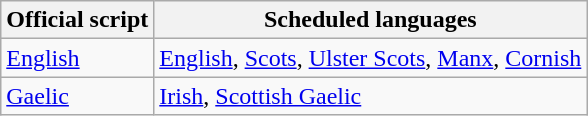<table class="wikitable sortable static-row-numbers">
<tr>
<th>Official script</th>
<th>Scheduled languages</th>
</tr>
<tr>
<td><a href='#'>English</a></td>
<td><a href='#'>English</a>, <a href='#'>Scots</a>, <a href='#'>Ulster Scots</a>, <a href='#'>Manx</a>, <a href='#'>Cornish</a></td>
</tr>
<tr>
<td><a href='#'>Gaelic</a></td>
<td><a href='#'>Irish</a>, <a href='#'>Scottish Gaelic</a></td>
</tr>
</table>
